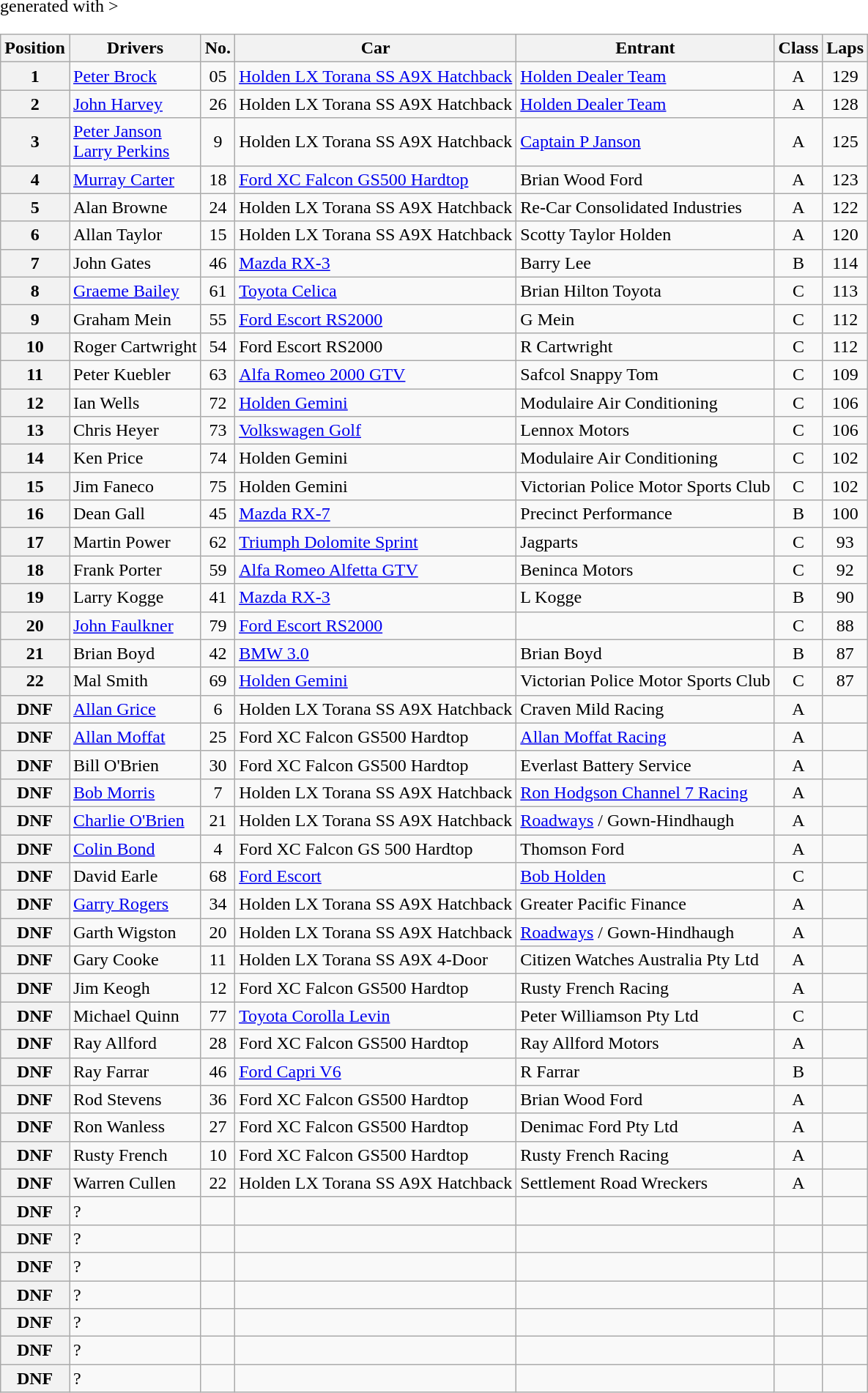<table class="wikitable" <hiddentext>generated with >
<tr style="font-weight:bold">
<th>Position</th>
<th>Drivers</th>
<th>No.</th>
<th>Car</th>
<th>Entrant</th>
<th>Class</th>
<th>Laps</th>
</tr>
<tr>
<th>1</th>
<td><a href='#'>Peter Brock</a></td>
<td align="center">05</td>
<td><a href='#'>Holden LX Torana SS A9X Hatchback</a></td>
<td><a href='#'>Holden Dealer Team</a></td>
<td align="center">A</td>
<td align="center">129</td>
</tr>
<tr>
<th>2</th>
<td><a href='#'>John Harvey</a></td>
<td align="center">26</td>
<td>Holden LX Torana SS A9X Hatchback</td>
<td><a href='#'>Holden Dealer Team</a></td>
<td align="center">A</td>
<td align="center">128</td>
</tr>
<tr>
<th>3</th>
<td><a href='#'>Peter Janson</a><br><a href='#'>Larry Perkins</a></td>
<td align="center">9</td>
<td>Holden LX Torana SS A9X Hatchback</td>
<td><a href='#'>Captain P Janson</a></td>
<td align="center">A</td>
<td align="center">125</td>
</tr>
<tr>
<th>4</th>
<td><a href='#'>Murray Carter</a></td>
<td align="center">18</td>
<td><a href='#'>Ford XC Falcon GS500 Hardtop</a></td>
<td>Brian Wood Ford</td>
<td align="center">A</td>
<td align="center">123</td>
</tr>
<tr>
<th>5</th>
<td>Alan Browne</td>
<td align="center">24</td>
<td>Holden LX Torana SS A9X Hatchback</td>
<td>Re-Car Consolidated Industries</td>
<td align="center">A</td>
<td align="center">122</td>
</tr>
<tr>
<th>6</th>
<td>Allan Taylor</td>
<td align="center">15</td>
<td>Holden LX Torana SS A9X Hatchback</td>
<td>Scotty Taylor Holden</td>
<td align="center">A</td>
<td align="center">120</td>
</tr>
<tr>
<th>7</th>
<td>John Gates</td>
<td align="center">46</td>
<td><a href='#'>Mazda RX-3</a></td>
<td>Barry Lee</td>
<td align="center">B</td>
<td align="center">114</td>
</tr>
<tr>
<th>8</th>
<td><a href='#'>Graeme Bailey</a></td>
<td align="center">61</td>
<td><a href='#'>Toyota Celica</a></td>
<td>Brian Hilton Toyota</td>
<td align="center">C</td>
<td align="center">113</td>
</tr>
<tr>
<th>9</th>
<td>Graham Mein</td>
<td align="center">55</td>
<td><a href='#'>Ford Escort RS2000</a></td>
<td>G Mein</td>
<td align="center">C</td>
<td align="center">112</td>
</tr>
<tr>
<th>10</th>
<td>Roger Cartwright</td>
<td align="center">54</td>
<td>Ford Escort RS2000</td>
<td>R Cartwright</td>
<td align="center">C</td>
<td align="center">112</td>
</tr>
<tr>
<th>11</th>
<td>Peter Kuebler</td>
<td align="center">63</td>
<td><a href='#'>Alfa Romeo 2000 GTV</a></td>
<td>Safcol Snappy Tom</td>
<td align="center">C</td>
<td align="center">109</td>
</tr>
<tr>
<th>12</th>
<td>Ian Wells</td>
<td align="center">72</td>
<td><a href='#'>Holden Gemini</a></td>
<td>Modulaire Air Conditioning</td>
<td align="center">C</td>
<td align="center">106</td>
</tr>
<tr>
<th>13</th>
<td>Chris Heyer</td>
<td align="center">73</td>
<td><a href='#'>Volkswagen Golf</a></td>
<td>Lennox Motors</td>
<td align="center">C</td>
<td align="center">106</td>
</tr>
<tr>
<th>14</th>
<td>Ken Price</td>
<td align="center">74</td>
<td>Holden Gemini</td>
<td>Modulaire Air Conditioning</td>
<td align="center">C</td>
<td align="center">102</td>
</tr>
<tr>
<th>15</th>
<td>Jim Faneco</td>
<td align="center">75</td>
<td>Holden Gemini</td>
<td>Victorian Police Motor Sports Club</td>
<td align="center">C</td>
<td align="center">102</td>
</tr>
<tr>
<th>16</th>
<td>Dean Gall</td>
<td align="center">45</td>
<td><a href='#'>Mazda RX-7</a></td>
<td>Precinct Performance</td>
<td align="center">B</td>
<td align="center">100</td>
</tr>
<tr>
<th>17</th>
<td>Martin Power</td>
<td align="center">62</td>
<td><a href='#'>Triumph Dolomite Sprint</a></td>
<td>Jagparts</td>
<td align="center">C</td>
<td align="center">93</td>
</tr>
<tr>
<th>18</th>
<td>Frank Porter</td>
<td align="center">59</td>
<td><a href='#'>Alfa Romeo Alfetta GTV</a></td>
<td>Beninca Motors</td>
<td align="center">C</td>
<td align="center">92</td>
</tr>
<tr>
<th>19</th>
<td>Larry Kogge</td>
<td align="center">41</td>
<td><a href='#'>Mazda RX-3</a></td>
<td>L Kogge</td>
<td align="center">B</td>
<td align="center">90</td>
</tr>
<tr>
<th>20</th>
<td><a href='#'>John Faulkner</a></td>
<td align="center">79</td>
<td><a href='#'>Ford Escort RS2000</a></td>
<td></td>
<td align="center">C</td>
<td align="center">88</td>
</tr>
<tr>
<th>21</th>
<td>Brian Boyd</td>
<td align="center">42</td>
<td><a href='#'>BMW 3.0</a></td>
<td>Brian Boyd</td>
<td align="center">B</td>
<td align="center">87</td>
</tr>
<tr>
<th>22</th>
<td>Mal Smith</td>
<td align="center">69</td>
<td><a href='#'>Holden Gemini</a></td>
<td>Victorian Police Motor Sports Club</td>
<td align="center">C</td>
<td align="center">87</td>
</tr>
<tr>
<th>DNF</th>
<td><a href='#'>Allan Grice</a></td>
<td align="center">6</td>
<td>Holden LX Torana SS A9X Hatchback</td>
<td>Craven Mild Racing</td>
<td align="center">A</td>
<td></td>
</tr>
<tr>
<th>DNF</th>
<td><a href='#'>Allan Moffat</a></td>
<td align="center">25</td>
<td>Ford XC Falcon GS500 Hardtop</td>
<td><a href='#'>Allan Moffat Racing</a></td>
<td align="center">A</td>
<td></td>
</tr>
<tr>
<th>DNF</th>
<td>Bill O'Brien</td>
<td align="center">30</td>
<td>Ford XC Falcon GS500 Hardtop</td>
<td>Everlast Battery Service</td>
<td align="center">A</td>
<td></td>
</tr>
<tr>
<th>DNF</th>
<td><a href='#'>Bob Morris</a></td>
<td align="center">7</td>
<td>Holden LX Torana SS A9X Hatchback</td>
<td><a href='#'>Ron Hodgson Channel 7 Racing</a></td>
<td align="center">A</td>
<td></td>
</tr>
<tr>
<th>DNF</th>
<td><a href='#'>Charlie O'Brien</a></td>
<td align="center">21</td>
<td>Holden LX Torana SS A9X Hatchback</td>
<td><a href='#'>Roadways</a> / Gown-Hindhaugh</td>
<td align="center">A</td>
<td></td>
</tr>
<tr>
<th>DNF</th>
<td><a href='#'>Colin Bond</a></td>
<td align="center">4</td>
<td>Ford XC Falcon GS 500 Hardtop</td>
<td>Thomson Ford</td>
<td align="center">A</td>
<td></td>
</tr>
<tr>
<th>DNF</th>
<td>David Earle</td>
<td align="center">68</td>
<td><a href='#'>Ford Escort</a></td>
<td><a href='#'>Bob Holden</a></td>
<td align="center">C</td>
<td></td>
</tr>
<tr>
<th>DNF</th>
<td><a href='#'>Garry Rogers</a></td>
<td align="center">34</td>
<td>Holden LX Torana SS A9X Hatchback</td>
<td>Greater Pacific Finance</td>
<td align="center">A</td>
<td></td>
</tr>
<tr>
<th>DNF</th>
<td>Garth Wigston</td>
<td align="center">20</td>
<td>Holden LX Torana SS A9X Hatchback</td>
<td><a href='#'>Roadways</a> / Gown-Hindhaugh</td>
<td align="center">A</td>
<td></td>
</tr>
<tr>
<th>DNF</th>
<td>Gary Cooke</td>
<td align="center">11</td>
<td>Holden LX Torana SS A9X 4-Door</td>
<td>Citizen Watches Australia Pty Ltd</td>
<td align="center">A</td>
<td></td>
</tr>
<tr>
<th>DNF</th>
<td>Jim Keogh</td>
<td align="center">12</td>
<td>Ford XC Falcon GS500 Hardtop</td>
<td>Rusty French Racing</td>
<td align="center">A</td>
<td></td>
</tr>
<tr>
<th>DNF</th>
<td>Michael Quinn</td>
<td align="center">77</td>
<td><a href='#'>Toyota Corolla Levin</a></td>
<td>Peter Williamson Pty Ltd</td>
<td align="center">C</td>
<td></td>
</tr>
<tr>
<th>DNF</th>
<td>Ray Allford</td>
<td align="center">28</td>
<td>Ford XC Falcon GS500 Hardtop</td>
<td>Ray Allford Motors</td>
<td align="center">A</td>
<td></td>
</tr>
<tr>
<th>DNF</th>
<td>Ray Farrar</td>
<td align="center">46</td>
<td><a href='#'>Ford Capri V6</a></td>
<td>R Farrar</td>
<td align="center">B</td>
<td></td>
</tr>
<tr>
<th>DNF</th>
<td>Rod Stevens</td>
<td align="center">36</td>
<td>Ford XC Falcon GS500 Hardtop</td>
<td>Brian Wood Ford</td>
<td align="center">A</td>
<td></td>
</tr>
<tr>
<th>DNF</th>
<td>Ron Wanless</td>
<td align="center">27</td>
<td>Ford XC Falcon GS500 Hardtop</td>
<td>Denimac Ford Pty Ltd</td>
<td align="center">A</td>
<td></td>
</tr>
<tr>
<th>DNF</th>
<td>Rusty French</td>
<td align="center">10</td>
<td>Ford XC Falcon GS500 Hardtop</td>
<td>Rusty French Racing</td>
<td align="center">A</td>
<td></td>
</tr>
<tr>
<th>DNF</th>
<td>Warren Cullen</td>
<td align="center">22</td>
<td>Holden LX Torana SS A9X Hatchback</td>
<td>Settlement Road Wreckers</td>
<td align="center">A</td>
<td></td>
</tr>
<tr>
<th>DNF</th>
<td>?</td>
<td></td>
<td></td>
<td></td>
<td></td>
<td></td>
</tr>
<tr>
<th>DNF</th>
<td>?</td>
<td></td>
<td></td>
<td></td>
<td></td>
<td></td>
</tr>
<tr>
<th>DNF</th>
<td>?</td>
<td></td>
<td></td>
<td></td>
<td></td>
<td></td>
</tr>
<tr>
<th>DNF</th>
<td>?</td>
<td></td>
<td></td>
<td></td>
<td></td>
<td></td>
</tr>
<tr>
<th>DNF</th>
<td>?</td>
<td></td>
<td></td>
<td></td>
<td></td>
<td></td>
</tr>
<tr>
<th>DNF</th>
<td>?</td>
<td></td>
<td></td>
<td></td>
<td></td>
<td></td>
</tr>
<tr>
<th>DNF</th>
<td>?</td>
<td></td>
<td></td>
<td></td>
<td></td>
<td></td>
</tr>
</table>
